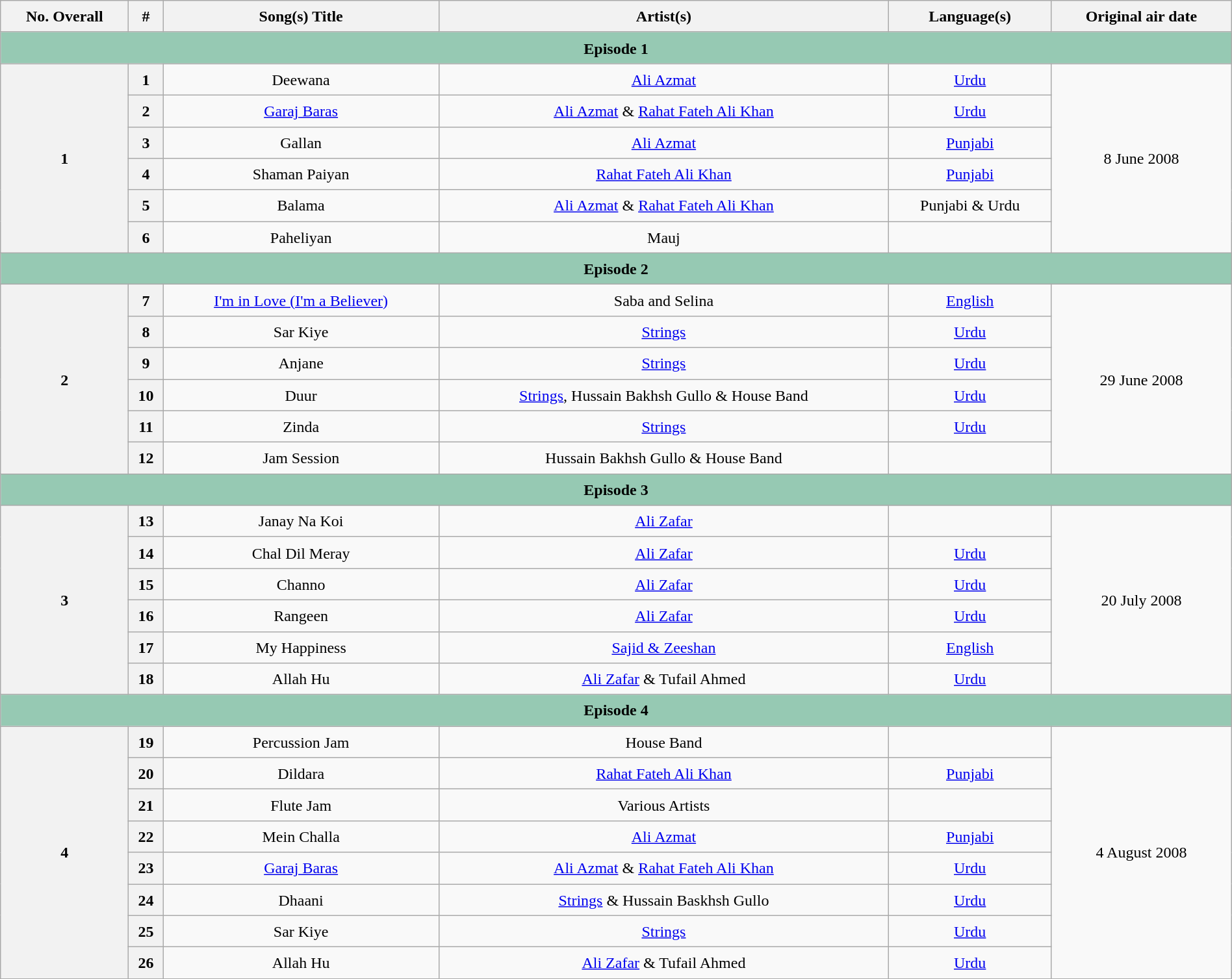<table class="wikitable" style="text-align:center; font-size:100%; line-height:25px; width:100%;">
<tr>
<th>No. Overall</th>
<th>#</th>
<th>Song(s) Title</th>
<th>Artist(s)</th>
<th>Language(s)</th>
<th>Original air date</th>
</tr>
<tr>
<th colspan="6" style="background:#96C9B3;color:black">Episode 1</th>
</tr>
<tr>
<th rowspan="6">1</th>
<th>1</th>
<td>Deewana</td>
<td><a href='#'>Ali Azmat</a></td>
<td><a href='#'>Urdu</a></td>
<td rowspan="6">8 June 2008</td>
</tr>
<tr>
<th>2</th>
<td><a href='#'>Garaj Baras</a></td>
<td><a href='#'>Ali Azmat</a> & <a href='#'>Rahat Fateh Ali Khan</a></td>
<td><a href='#'>Urdu</a></td>
</tr>
<tr>
<th>3</th>
<td>Gallan</td>
<td><a href='#'>Ali Azmat</a></td>
<td><a href='#'>Punjabi</a></td>
</tr>
<tr>
<th>4</th>
<td>Shaman Paiyan</td>
<td><a href='#'>Rahat Fateh Ali Khan</a></td>
<td><a href='#'>Punjabi</a></td>
</tr>
<tr>
<th>5</th>
<td>Balama</td>
<td><a href='#'>Ali Azmat</a> & <a href='#'>Rahat Fateh Ali Khan</a></td>
<td>Punjabi & Urdu</td>
</tr>
<tr>
<th>6</th>
<td>Paheliyan</td>
<td>Mauj</td>
<td></td>
</tr>
<tr>
<th colspan="6" style="background:#96C9B3;color:black">Episode 2</th>
</tr>
<tr>
<th rowspan="6">2</th>
<th>7</th>
<td><a href='#'>I'm in Love (I'm a Believer)</a></td>
<td>Saba and Selina</td>
<td><a href='#'>English</a></td>
<td rowspan="6">29 June 2008</td>
</tr>
<tr>
<th>8</th>
<td>Sar Kiye</td>
<td><a href='#'>Strings</a></td>
<td><a href='#'>Urdu</a></td>
</tr>
<tr>
<th>9</th>
<td>Anjane</td>
<td><a href='#'>Strings</a></td>
<td><a href='#'>Urdu</a></td>
</tr>
<tr>
<th>10</th>
<td>Duur</td>
<td><a href='#'>Strings</a>, Hussain Bakhsh Gullo & House Band</td>
<td><a href='#'>Urdu</a></td>
</tr>
<tr>
<th>11</th>
<td>Zinda</td>
<td><a href='#'>Strings</a></td>
<td><a href='#'>Urdu</a></td>
</tr>
<tr>
<th>12</th>
<td>Jam Session</td>
<td>Hussain Bakhsh Gullo & House Band</td>
<td></td>
</tr>
<tr>
<th colspan="6" style="background:#96C9B3;color:black">Episode 3</th>
</tr>
<tr>
<th rowspan="6">3</th>
<th>13</th>
<td>Janay Na Koi</td>
<td><a href='#'>Ali Zafar</a></td>
<td></td>
<td rowspan="6">20 July 2008</td>
</tr>
<tr>
<th>14</th>
<td>Chal Dil Meray</td>
<td><a href='#'>Ali Zafar</a></td>
<td><a href='#'>Urdu</a></td>
</tr>
<tr>
<th>15</th>
<td>Channo</td>
<td><a href='#'>Ali Zafar</a></td>
<td><a href='#'>Urdu</a></td>
</tr>
<tr>
<th>16</th>
<td>Rangeen</td>
<td><a href='#'>Ali Zafar</a></td>
<td><a href='#'>Urdu</a></td>
</tr>
<tr>
<th>17</th>
<td>My Happiness</td>
<td><a href='#'>Sajid & Zeeshan</a></td>
<td><a href='#'>English</a></td>
</tr>
<tr>
<th>18</th>
<td>Allah Hu</td>
<td><a href='#'>Ali Zafar</a> & Tufail Ahmed</td>
<td><a href='#'>Urdu</a></td>
</tr>
<tr>
<th colspan="6" style="background:#96C9B3;color:black">Episode 4</th>
</tr>
<tr>
<th rowspan="8">4</th>
<th>19</th>
<td>Percussion Jam</td>
<td>House Band</td>
<td></td>
<td rowspan="8">4 August 2008</td>
</tr>
<tr>
<th>20</th>
<td>Dildara</td>
<td><a href='#'>Rahat Fateh Ali Khan</a></td>
<td><a href='#'>Punjabi</a></td>
</tr>
<tr>
<th>21</th>
<td>Flute Jam</td>
<td>Various Artists</td>
<td></td>
</tr>
<tr>
<th>22</th>
<td>Mein Challa</td>
<td><a href='#'>Ali Azmat</a></td>
<td><a href='#'>Punjabi</a></td>
</tr>
<tr>
<th>23</th>
<td><a href='#'>Garaj Baras</a></td>
<td><a href='#'>Ali Azmat</a> & <a href='#'>Rahat Fateh Ali Khan</a></td>
<td><a href='#'>Urdu</a></td>
</tr>
<tr>
<th>24</th>
<td>Dhaani</td>
<td><a href='#'>Strings</a> & Hussain Baskhsh Gullo</td>
<td><a href='#'>Urdu</a></td>
</tr>
<tr>
<th>25</th>
<td>Sar Kiye</td>
<td><a href='#'>Strings</a></td>
<td><a href='#'>Urdu</a></td>
</tr>
<tr>
<th>26</th>
<td>Allah Hu</td>
<td><a href='#'>Ali Zafar</a> & Tufail Ahmed</td>
<td><a href='#'>Urdu</a></td>
</tr>
</table>
